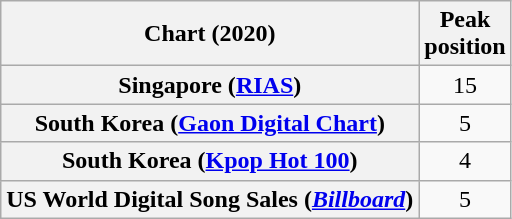<table class="wikitable plainrowheaders" style="text-align:center">
<tr>
<th scope="col">Chart (2020)</th>
<th scope="col">Peak<br>position</th>
</tr>
<tr>
<th scope="row">Singapore (<a href='#'>RIAS</a>)</th>
<td>15</td>
</tr>
<tr>
<th scope="row">South Korea (<a href='#'>Gaon Digital Chart</a>)</th>
<td>5</td>
</tr>
<tr>
<th scope="row">South Korea (<a href='#'>Kpop Hot 100</a>)</th>
<td>4</td>
</tr>
<tr>
<th scope="row">US World Digital Song Sales (<em><a href='#'>Billboard</a></em>)</th>
<td>5</td>
</tr>
</table>
